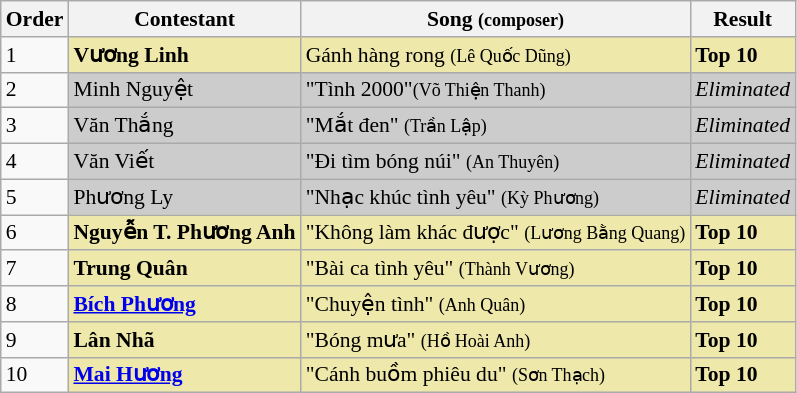<table class="wikitable" style="margin:  1em 1em 1em 0; background: #f9f9f9; border: 1px #aaa  solid; border-collapse: collapse; font-size: 90%;">
<tr>
<th>Order</th>
<th>Contestant</th>
<th>Song <small>(composer)</small></th>
<th>Result</th>
</tr>
<tr>
<td>1</td>
<td bgcolor="palegoldenrod"><strong>Vương Linh</strong></td>
<td bgcolor="palegoldenrod">Gánh hàng rong <small>(Lê Quốc Dũng)</small></td>
<td bgcolor="palegoldenrod"><strong>Top 10</strong></td>
</tr>
<tr>
<td>2</td>
<td bgcolor="#CCCCCC">Minh Nguyệt</td>
<td bgcolor="#CCCCCC">"Tình 2000"<small>(Võ Thiện Thanh)</small></td>
<td bgcolor="#CCCCCC"><em>Eliminated</em></td>
</tr>
<tr>
<td>3</td>
<td bgcolor="#CCCCCC">Văn Thắng</td>
<td bgcolor="#CCCCCC">"Mắt đen" <small>(Trần Lập)</small></td>
<td bgcolor="#CCCCCC"><em>Eliminated</em></td>
</tr>
<tr>
<td>4</td>
<td bgcolor="#CCCCCC">Văn Viết</td>
<td bgcolor="#CCCCCC">"Đi tìm bóng núi" <small>(An Thuyên)</small></td>
<td bgcolor="#CCCCCC"><em>Eliminated</em></td>
</tr>
<tr>
<td>5</td>
<td bgcolor="#CCCCCC">Phương Ly</td>
<td bgcolor="#CCCCCC">"Nhạc khúc tình yêu" <small>(Kỳ Phương)</small></td>
<td bgcolor="#CCCCCC"><em>Eliminated</em></td>
</tr>
<tr>
<td>6</td>
<td bgcolor="palegoldenrod"><strong>Nguyễn T. Phương Anh</strong></td>
<td bgcolor="palegoldenrod">"Không làm khác được" <small>(Lương Bằng Quang)</small></td>
<td bgcolor="palegoldenrod"><strong>Top 10</strong></td>
</tr>
<tr>
<td>7</td>
<td bgcolor="palegoldenrod"><strong>Trung Quân</strong></td>
<td bgcolor="palegoldenrod">"Bài ca tình yêu" <small>(Thành Vương)</small></td>
<td bgcolor="palegoldenrod"><strong>Top 10</strong></td>
</tr>
<tr>
<td>8</td>
<td bgcolor="palegoldenrod"><strong><a href='#'>Bích Phương</a></strong></td>
<td bgcolor="palegoldenrod">"Chuyện tình" <small>(Anh Quân)</small></td>
<td bgcolor="palegoldenrod"><strong>Top 10</strong></td>
</tr>
<tr>
<td>9</td>
<td bgcolor="palegoldenrod"><strong>Lân Nhã</strong></td>
<td bgcolor="palegoldenrod">"Bóng mưa" <small>(Hồ Hoài Anh)</small></td>
<td bgcolor="palegoldenrod"><strong>Top 10</strong></td>
</tr>
<tr>
<td>10</td>
<td bgcolor="palegoldenrod"><strong><a href='#'>Mai Hương</a></strong></td>
<td bgcolor="palegoldenrod">"Cánh buồm phiêu du" <small>(Sơn Thạch)</small></td>
<td bgcolor="palegoldenrod"><strong>Top 10</strong></td>
</tr>
</table>
